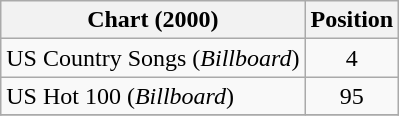<table class="wikitable sortable">
<tr>
<th scope="col">Chart (2000)</th>
<th scope="col">Position</th>
</tr>
<tr>
<td>US Country Songs (<em>Billboard</em>)</td>
<td align="center">4</td>
</tr>
<tr>
<td>US Hot 100 (<em>Billboard</em>)</td>
<td align="center">95</td>
</tr>
<tr>
</tr>
</table>
